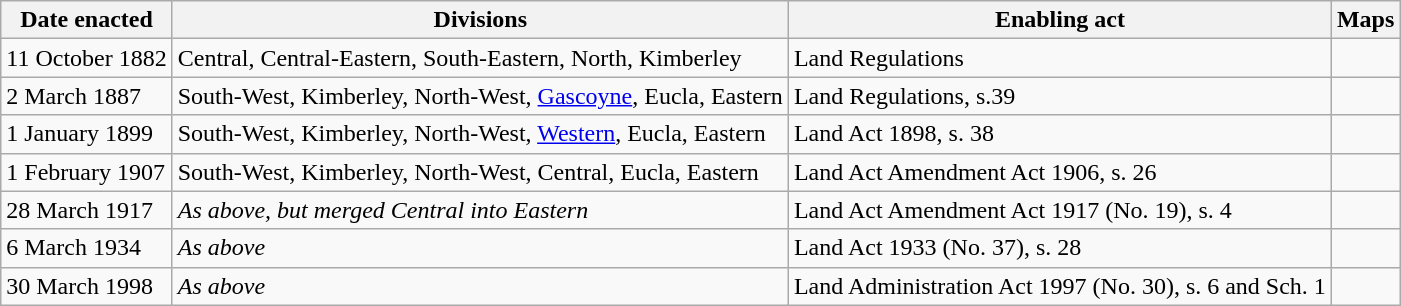<table class="wikitable">
<tr>
<th>Date enacted</th>
<th>Divisions</th>
<th>Enabling act</th>
<th>Maps</th>
</tr>
<tr>
<td>11 October 1882</td>
<td>Central, Central-Eastern, South-Eastern, North, Kimberley</td>
<td>Land Regulations</td>
<td></td>
</tr>
<tr>
<td>2 March 1887</td>
<td>South-West, Kimberley, North-West, <a href='#'>Gascoyne</a>, Eucla, Eastern</td>
<td>Land Regulations, s.39</td>
<td></td>
</tr>
<tr>
<td>1 January 1899</td>
<td>South-West, Kimberley, North-West, <a href='#'>Western</a>, Eucla, Eastern</td>
<td>Land Act 1898, s. 38</td>
<td></td>
</tr>
<tr>
<td>1 February 1907</td>
<td>South-West, Kimberley, North-West, Central, Eucla, Eastern</td>
<td>Land Act Amendment Act 1906, s. 26</td>
<td></td>
</tr>
<tr>
<td>28 March 1917</td>
<td><em>As above, but merged Central into Eastern</em></td>
<td>Land Act Amendment Act 1917 (No. 19), s. 4</td>
<td></td>
</tr>
<tr>
<td>6 March 1934</td>
<td><em>As above</em></td>
<td>Land Act 1933 (No. 37), s. 28</td>
<td></td>
</tr>
<tr>
<td>30 March 1998</td>
<td><em>As above</em></td>
<td>Land Administration Act 1997 (No. 30), s. 6 and Sch. 1</td>
<td></td>
</tr>
</table>
